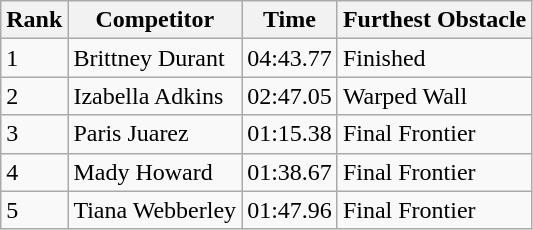<table class="wikitable sortable mw-collapsible">
<tr>
<th>Rank</th>
<th>Competitor</th>
<th>Time</th>
<th>Furthest Obstacle</th>
</tr>
<tr>
<td>1</td>
<td>Brittney Durant</td>
<td>04:43.77</td>
<td>Finished</td>
</tr>
<tr>
<td>2</td>
<td>Izabella Adkins</td>
<td>02:47.05</td>
<td>Warped Wall</td>
</tr>
<tr>
<td>3</td>
<td>Paris Juarez</td>
<td>01:15.38</td>
<td>Final Frontier</td>
</tr>
<tr>
<td>4</td>
<td>Mady Howard</td>
<td>01:38.67</td>
<td>Final Frontier</td>
</tr>
<tr>
<td>5</td>
<td>Tiana Webberley</td>
<td>01:47.96</td>
<td>Final Frontier</td>
</tr>
</table>
